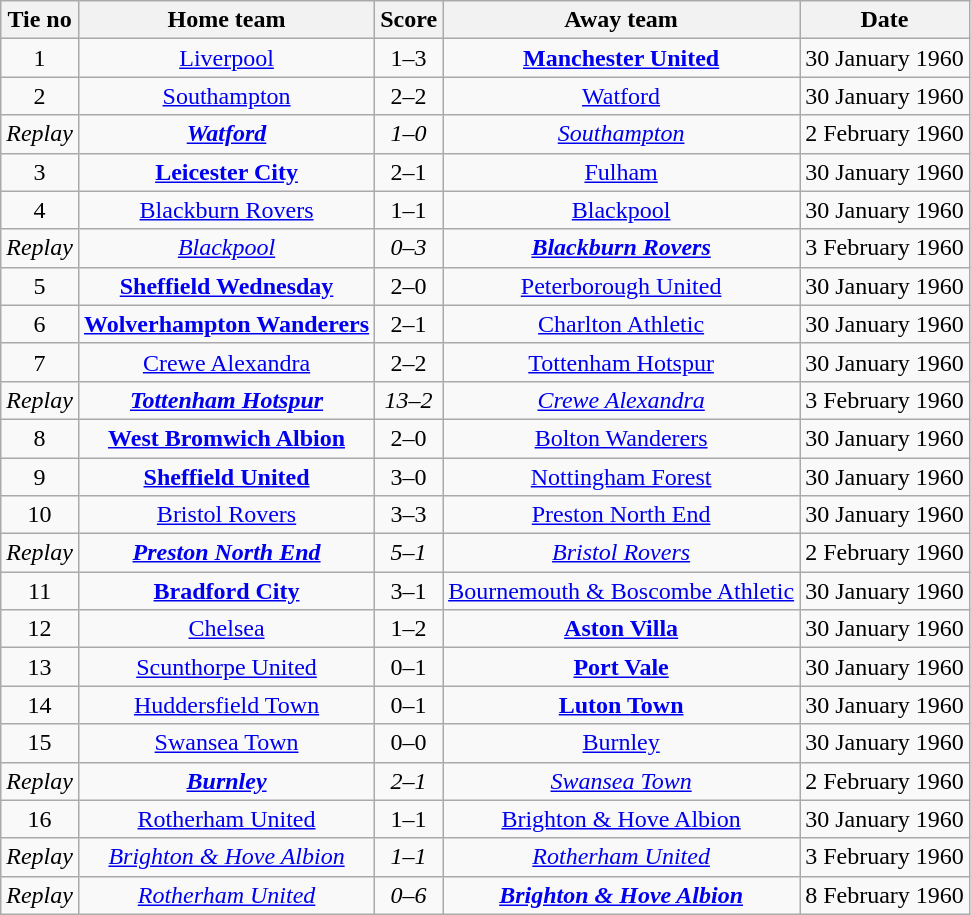<table class="wikitable" style="text-align: center">
<tr>
<th>Tie no</th>
<th>Home team</th>
<th>Score</th>
<th>Away team</th>
<th>Date</th>
</tr>
<tr>
<td>1</td>
<td><a href='#'>Liverpool</a></td>
<td>1–3</td>
<td><strong><a href='#'>Manchester United</a></strong></td>
<td>30 January 1960</td>
</tr>
<tr>
<td>2</td>
<td><a href='#'>Southampton</a></td>
<td>2–2</td>
<td><a href='#'>Watford</a></td>
<td>30 January 1960</td>
</tr>
<tr>
<td><em>Replay</em></td>
<td><strong><em><a href='#'>Watford</a></em></strong></td>
<td><em>1–0</em></td>
<td><em><a href='#'>Southampton</a></em></td>
<td>2 February 1960</td>
</tr>
<tr>
<td>3</td>
<td><strong><a href='#'>Leicester City</a></strong></td>
<td>2–1</td>
<td><a href='#'>Fulham</a></td>
<td>30 January 1960</td>
</tr>
<tr>
<td>4</td>
<td><a href='#'>Blackburn Rovers</a></td>
<td>1–1</td>
<td><a href='#'>Blackpool</a></td>
<td>30 January 1960</td>
</tr>
<tr>
<td><em>Replay</em></td>
<td><em><a href='#'>Blackpool</a></em></td>
<td><em>0–3</em></td>
<td><strong><em><a href='#'>Blackburn Rovers</a></em></strong></td>
<td>3 February 1960</td>
</tr>
<tr>
<td>5</td>
<td><strong><a href='#'>Sheffield Wednesday</a></strong></td>
<td>2–0</td>
<td><a href='#'>Peterborough United</a></td>
<td>30 January 1960</td>
</tr>
<tr>
<td>6</td>
<td><strong><a href='#'>Wolverhampton Wanderers</a></strong></td>
<td>2–1</td>
<td><a href='#'>Charlton Athletic</a></td>
<td>30 January 1960</td>
</tr>
<tr>
<td>7</td>
<td><a href='#'>Crewe Alexandra</a></td>
<td>2–2</td>
<td><a href='#'>Tottenham Hotspur</a></td>
<td>30 January 1960</td>
</tr>
<tr>
<td><em>Replay</em></td>
<td><strong><em><a href='#'>Tottenham Hotspur</a></em></strong></td>
<td><em>13–2</em></td>
<td><em><a href='#'>Crewe Alexandra</a></em></td>
<td>3 February 1960</td>
</tr>
<tr>
<td>8</td>
<td><strong><a href='#'>West Bromwich Albion</a></strong></td>
<td>2–0</td>
<td><a href='#'>Bolton Wanderers</a></td>
<td>30 January 1960</td>
</tr>
<tr>
<td>9</td>
<td><strong><a href='#'>Sheffield United</a></strong></td>
<td>3–0</td>
<td><a href='#'>Nottingham Forest</a></td>
<td>30 January 1960</td>
</tr>
<tr>
<td>10</td>
<td><a href='#'>Bristol Rovers</a></td>
<td>3–3</td>
<td><a href='#'>Preston North End</a></td>
<td>30 January 1960</td>
</tr>
<tr>
<td><em>Replay</em></td>
<td><strong><em><a href='#'>Preston North End</a></em></strong></td>
<td><em>5–1</em></td>
<td><em><a href='#'>Bristol Rovers</a></em></td>
<td>2 February 1960</td>
</tr>
<tr>
<td>11</td>
<td><strong><a href='#'>Bradford City</a></strong></td>
<td>3–1</td>
<td><a href='#'>Bournemouth & Boscombe Athletic</a></td>
<td>30 January 1960</td>
</tr>
<tr>
<td>12</td>
<td><a href='#'>Chelsea</a></td>
<td>1–2</td>
<td><strong><a href='#'>Aston Villa</a></strong></td>
<td>30 January 1960</td>
</tr>
<tr>
<td>13</td>
<td><a href='#'>Scunthorpe United</a></td>
<td>0–1</td>
<td><strong><a href='#'>Port Vale</a></strong></td>
<td>30 January 1960</td>
</tr>
<tr>
<td>14</td>
<td><a href='#'>Huddersfield Town</a></td>
<td>0–1</td>
<td><strong><a href='#'>Luton Town</a></strong></td>
<td>30 January 1960</td>
</tr>
<tr>
<td>15</td>
<td><a href='#'>Swansea Town</a></td>
<td>0–0</td>
<td><a href='#'>Burnley</a></td>
<td>30 January 1960</td>
</tr>
<tr>
<td><em>Replay</em></td>
<td><strong><em><a href='#'>Burnley</a></em></strong></td>
<td><em>2–1</em></td>
<td><em><a href='#'>Swansea Town</a></em></td>
<td>2 February 1960</td>
</tr>
<tr>
<td>16</td>
<td><a href='#'>Rotherham United</a></td>
<td>1–1</td>
<td><a href='#'>Brighton & Hove Albion</a></td>
<td>30 January 1960</td>
</tr>
<tr>
<td><em>Replay</em></td>
<td><em><a href='#'>Brighton & Hove Albion</a></em></td>
<td><em>1–1</em></td>
<td><em><a href='#'>Rotherham United</a></em></td>
<td>3 February 1960</td>
</tr>
<tr>
<td><em>Replay</em></td>
<td><em><a href='#'>Rotherham United</a></em></td>
<td><em>0–6</em></td>
<td><strong><em><a href='#'>Brighton & Hove Albion</a></em></strong></td>
<td>8 February 1960</td>
</tr>
</table>
